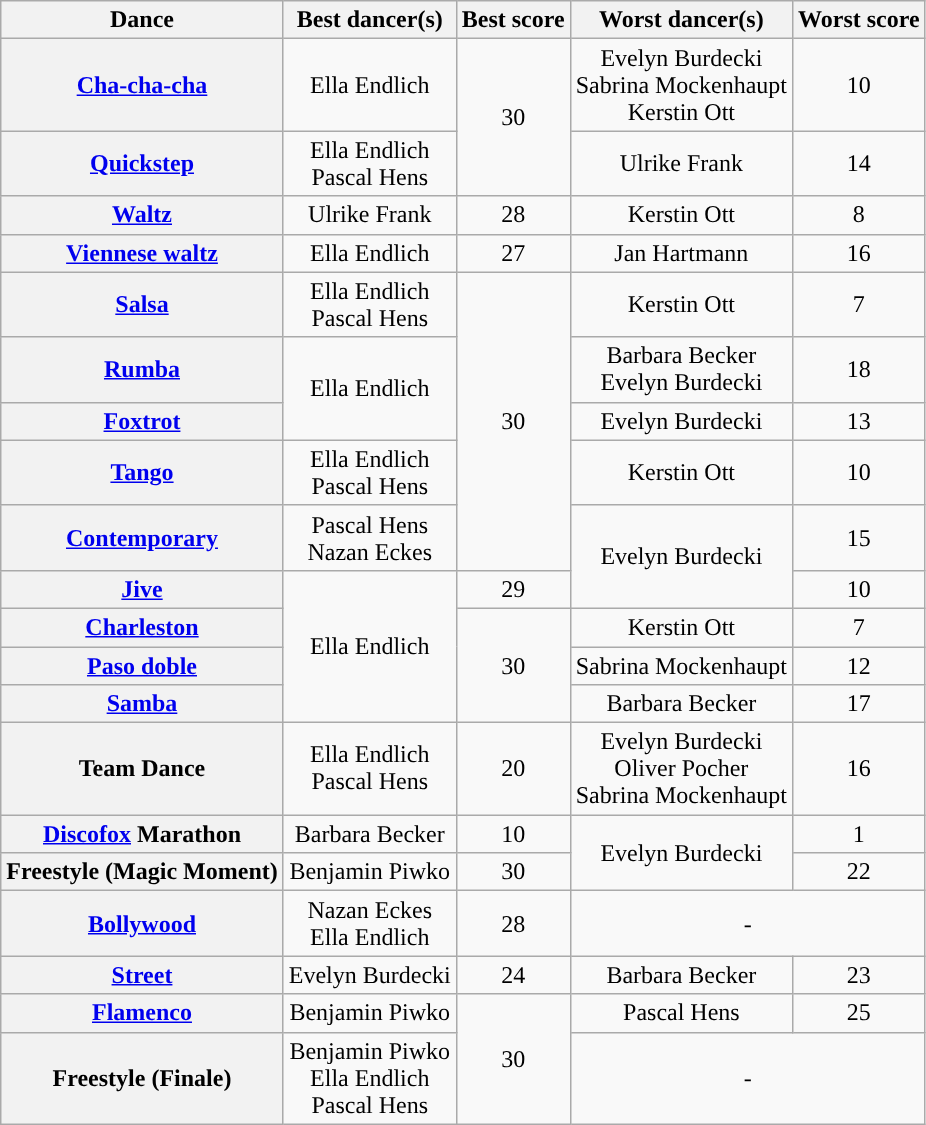<table class="wikitable sortable" style="text-align:center;">
<tr>
<th>Dance</th>
<th>Best dancer(s)</th>
<th>Best score</th>
<th>Worst dancer(s)</th>
<th>Worst score</th>
</tr>
<tr>
<th><a href='#'>Cha-cha-cha</a></th>
<td>Ella Endlich</td>
<td rowspan="2">30</td>
<td>Evelyn Burdecki<br>Sabrina Mockenhaupt<br>Kerstin Ott</td>
<td>10</td>
</tr>
<tr>
<th><a href='#'>Quickstep</a></th>
<td>Ella Endlich<br>Pascal Hens</td>
<td>Ulrike Frank</td>
<td>14</td>
</tr>
<tr>
<th><a href='#'>Waltz</a></th>
<td>Ulrike Frank</td>
<td>28</td>
<td>Kerstin Ott</td>
<td>8</td>
</tr>
<tr>
<th><a href='#'>Viennese waltz</a></th>
<td>Ella Endlich</td>
<td>27</td>
<td>Jan Hartmann</td>
<td>16</td>
</tr>
<tr>
<th><a href='#'>Salsa</a></th>
<td>Ella Endlich<br>Pascal Hens</td>
<td rowspan="5">30</td>
<td>Kerstin Ott</td>
<td>7</td>
</tr>
<tr>
<th><a href='#'>Rumba</a></th>
<td rowspan="2">Ella Endlich</td>
<td>Barbara Becker<br>Evelyn Burdecki</td>
<td>18</td>
</tr>
<tr>
<th><a href='#'>Foxtrot</a></th>
<td>Evelyn Burdecki</td>
<td>13</td>
</tr>
<tr>
<th><a href='#'>Tango</a></th>
<td>Ella Endlich<br>Pascal Hens</td>
<td>Kerstin Ott</td>
<td>10</td>
</tr>
<tr>
<th><a href='#'>Contemporary</a></th>
<td>Pascal Hens<br>Nazan Eckes</td>
<td rowspan="2">Evelyn Burdecki</td>
<td>15</td>
</tr>
<tr>
<th><a href='#'>Jive</a></th>
<td rowspan="4">Ella Endlich</td>
<td>29</td>
<td>10</td>
</tr>
<tr>
<th><a href='#'>Charleston</a></th>
<td rowspan="3">30</td>
<td>Kerstin Ott</td>
<td>7</td>
</tr>
<tr>
<th><a href='#'>Paso doble</a></th>
<td>Sabrina Mockenhaupt</td>
<td>12</td>
</tr>
<tr>
<th><a href='#'>Samba</a></th>
<td>Barbara Becker</td>
<td>17</td>
</tr>
<tr>
<th>Team Dance</th>
<td>Ella Endlich<br>Pascal Hens</td>
<td>20</td>
<td>Evelyn Burdecki<br>Oliver Pocher<br>Sabrina Mockenhaupt</td>
<td>16</td>
</tr>
<tr>
<th><a href='#'>Discofox</a> Marathon</th>
<td>Barbara Becker</td>
<td>10</td>
<td rowspan="2">Evelyn Burdecki</td>
<td>1</td>
</tr>
<tr>
<th>Freestyle (Magic Moment)</th>
<td>Benjamin Piwko</td>
<td>30</td>
<td>22</td>
</tr>
<tr>
<th><a href='#'>Bollywood</a></th>
<td>Nazan Eckes<br>Ella Endlich</td>
<td>28</td>
<td colspan="2">-</td>
</tr>
<tr>
<th><a href='#'>Street</a></th>
<td>Evelyn Burdecki</td>
<td>24</td>
<td>Barbara Becker</td>
<td>23</td>
</tr>
<tr>
<th><a href='#'>Flamenco</a></th>
<td>Benjamin Piwko</td>
<td rowspan="2">30</td>
<td>Pascal Hens</td>
<td>25</td>
</tr>
<tr>
<th>Freestyle (Finale)</th>
<td>Benjamin Piwko<br>Ella Endlich<br>Pascal Hens</td>
<td colspan="2">-</td>
</tr>
</table>
